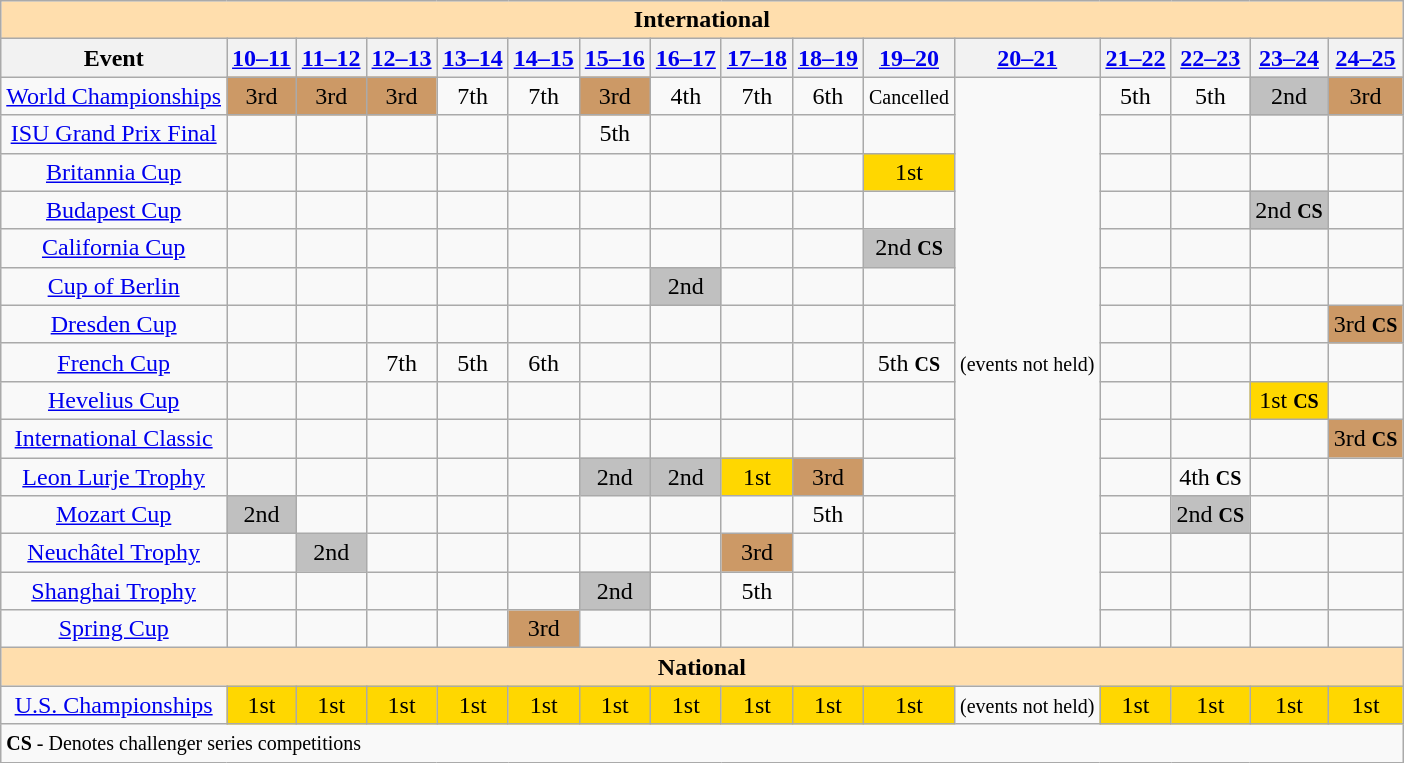<table class="wikitable">
<tr>
<th style="background-color: #ffdead; " colspan="16" align=center><strong>International</strong></th>
</tr>
<tr>
<th>Event</th>
<th><a href='#'>10–11</a></th>
<th><a href='#'>11–12</a></th>
<th><a href='#'>12–13</a></th>
<th><a href='#'>13–14</a></th>
<th><a href='#'>14–15</a></th>
<th><a href='#'>15–16</a></th>
<th><a href='#'>16–17</a></th>
<th><a href='#'>17–18</a></th>
<th><a href='#'>18–19</a></th>
<th><a href='#'>19–20</a></th>
<th><a href='#'>20–21</a></th>
<th><a href='#'>21–22</a></th>
<th><a href='#'>22–23</a></th>
<th><a href='#'>23–24</a></th>
<th><a href='#'>24–25</a></th>
</tr>
<tr>
<td align="center"><a href='#'>World Championships</a></td>
<td 2010-11 align="center" bgcolor="cc9966">3rd</td>
<td 2011-12 align="center" bgcolor="cc9966">3rd</td>
<td 2012-13 align="center" bgcolor="cc9966">3rd</td>
<td 2013-14 align="center">7th</td>
<td 2014-15 align="center">7th</td>
<td 2015-16 align="center" bgcolor="cc9966">3rd</td>
<td 2016-17 align="center">4th</td>
<td 2017-18 align="center">7th</td>
<td 2018-19 align="center">6th</td>
<td 2019-20 align="center"><small>Cancelled</small></td>
<td rowspan="15"><small>(events not held)</small></td>
<td align="center">5th</td>
<td align="center">5th</td>
<td align="center" bgcolor="silver">2nd</td>
<td align="center" bgcolor="cc9966">3rd</td>
</tr>
<tr>
<td align="center"><a href='#'>ISU Grand Prix Final</a></td>
<td align="center" 2010-11></td>
<td align="center" 2011-12></td>
<td align="center" 2012-13></td>
<td align="center" 2013-14></td>
<td align="center" 2014-15></td>
<td align="center" 2015-16>5th</td>
<td align="center" 2016-17></td>
<td align="center" 2017-18></td>
<td align="center" 2018-19></td>
<td align="center" 2019-20></td>
<td align="center"></td>
<td align="center"></td>
<td align="center"></td>
<td align="center"></td>
</tr>
<tr>
<td align="center"><a href='#'>Britannia Cup</a></td>
<td align="center" 2010-11></td>
<td align="center" 2011-12></td>
<td align="center" 2012-13></td>
<td align="center" 2013-14></td>
<td align="center" 2014-15></td>
<td align="center" 2015-16></td>
<td align="center" 2016-17></td>
<td align="center" 2017-18></td>
<td align="center" 2018-19></td>
<td align="center" bgcolor="gold">1st</td>
<td align="center"></td>
<td align="center"></td>
<td align="center"></td>
<td align="center"></td>
</tr>
<tr>
<td align="center"><a href='#'>Budapest Cup</a></td>
<td align="center"></td>
<td align="center"></td>
<td align="center"></td>
<td align="center"></td>
<td align="center"></td>
<td align="center"></td>
<td align="center"></td>
<td align="center"></td>
<td align="center"></td>
<td align="center"></td>
<td align="center"></td>
<td align="center"></td>
<td align="center" bgcolor="silver">2nd <small><strong>CS</strong></small></td>
<td align="center"></td>
</tr>
<tr>
<td align="center"><a href='#'>California Cup</a></td>
<td align="center" 2010-11></td>
<td align="center" 2011-12></td>
<td align="center" 2012-13></td>
<td align="center" 2013-14></td>
<td align="center" 2014-15></td>
<td align="center" 2015-16></td>
<td align="center" 2016-17></td>
<td align="center" 2017-18></td>
<td align="center" 2018-19></td>
<td align="center" bgcolor="silver" 2019-20>2nd <small><strong>CS</strong></small></td>
<td align="center"></td>
<td align="center"></td>
<td align="center"></td>
<td align="center"></td>
</tr>
<tr>
<td align="center"><a href='#'>Cup of Berlin</a></td>
<td align="center" 2010-11></td>
<td align="center" 2011-12></td>
<td align="center" 2012-13></td>
<td align="center" 2013-14></td>
<td align="center" 2014-15></td>
<td align="center" 2015-16></td>
<td align="center" bgcolor="silver" 2016-17>2nd</td>
<td align="center" 2017-18></td>
<td align="center" 2018-19></td>
<td align="center" 2019-20></td>
<td align="center"></td>
<td align="center"></td>
<td align="center"></td>
<td align="center"></td>
</tr>
<tr>
<td align="center"><a href='#'>Dresden Cup</a></td>
<td align="center"></td>
<td align="center"></td>
<td align="center"></td>
<td align="center"></td>
<td align="center"></td>
<td align="center"></td>
<td align="center"></td>
<td align="center"></td>
<td align="center"></td>
<td align="center"></td>
<td align="center"></td>
<td align="center"></td>
<td align="center"></td>
<td align="center" bgcolor="cc9966">3rd <small><strong>CS</strong></small></td>
</tr>
<tr>
<td align="center"><a href='#'>French Cup</a></td>
<td align="center" 2010-11></td>
<td align="center" 2011-12></td>
<td align="center" 2012-13>7th</td>
<td align="center" 2013-14>5th</td>
<td align="center" 2014-15>6th</td>
<td align="center" 2015-16></td>
<td align="center" 2016-17></td>
<td align="center" 2017-18></td>
<td align="center" 2018-19></td>
<td align="center">5th <small><strong>CS</strong></small></td>
<td align="center"></td>
<td align="center"></td>
<td align="center"></td>
</tr>
<tr>
<td align="center"><a href='#'>Hevelius Cup</a></td>
<td align="center"></td>
<td align="center"></td>
<td align="center"></td>
<td align="center"></td>
<td align="center"></td>
<td align="center"></td>
<td align="center"></td>
<td align="center"></td>
<td align="center"></td>
<td align="center"></td>
<td align="center"></td>
<td align="center"></td>
<td align="center" bgcolor="gold">1st <small><strong>CS</strong></small></td>
<td align="center"></td>
</tr>
<tr>
<td align="center"><a href='#'>International Classic</a></td>
<td align="center"></td>
<td align="center"></td>
<td align="center"></td>
<td align="center"></td>
<td align="center"></td>
<td align="center"></td>
<td align="center"></td>
<td align="center"></td>
<td align="center"></td>
<td align="center"></td>
<td align="center"></td>
<td align="center"></td>
<td align="center"></td>
<td align="center" bgcolor="cc9966">3rd <small><strong>CS</strong></small></td>
</tr>
<tr>
<td align="center"><a href='#'>Leon Lurje Trophy</a></td>
<td align="center" 2010-11></td>
<td align="center" 2011-12></td>
<td align="center" 2012-13></td>
<td align="center" 2013-14></td>
<td align="center" 2014-15></td>
<td align="center" bgcolor="silver">2nd</td>
<td align="center" bgcolor="silver">2nd</td>
<td align="center" bgcolor="gold" 2017-18>1st</td>
<td align="center" bgcolor="cc9966">3rd</td>
<td align="center" 2019-20></td>
<td align="center"></td>
<td align="center">4th <small><strong>CS</strong></small></td>
<td align="center"></td>
<td align="center"></td>
</tr>
<tr>
<td align="center"><a href='#'>Mozart Cup</a></td>
<td align="center" bgcolor="silver">2nd</td>
<td align="center" 2011-12></td>
<td align="center" 2012-13></td>
<td align="center" 2013-14></td>
<td align="center" 2014-15></td>
<td align="center" 2015-16></td>
<td align="center" 2016-17></td>
<td align="center" 2017-18></td>
<td align="center" 2018-19>5th</td>
<td align="center" 2019-20></td>
<td align="center"></td>
<td align="center" bgcolor="silver">2nd <small><strong>CS</strong></small></td>
<td align="center"></td>
<td align="center"></td>
</tr>
<tr>
<td align="center"><a href='#'>Neuchâtel Trophy</a></td>
<td align="center" 2010-11></td>
<td align="center" bgcolor="silver" 2011-12>2nd</td>
<td align="center" 2012-13></td>
<td align="center" 2013-14></td>
<td align="center" 2014-15></td>
<td align="center" 2015-16></td>
<td align="center" 2016-17></td>
<td align="center" bgcolor="cc9966" 2017-18>3rd</td>
<td align="center" 2018-19></td>
<td align="center" 2019-20></td>
<td align="center"></td>
<td align="center"></td>
<td align="center"></td>
<td align="center"></td>
</tr>
<tr>
<td align="center"><a href='#'>Shanghai Trophy</a></td>
<td align="center" 2010-11></td>
<td align="center" 2011-12></td>
<td align="center" 2012-13></td>
<td align="center" 2013-14></td>
<td align="center" 2014-15></td>
<td align="center" bgcolor="silver">2nd</td>
<td align="center" 2016-17></td>
<td align="center" 2017-18>5th</td>
<td align="center" 2018-19></td>
<td align="center" 2019-20></td>
<td align="center"></td>
<td align="center"></td>
<td align="center"></td>
<td align="center"></td>
</tr>
<tr>
<td align="center"><a href='#'>Spring Cup</a></td>
<td align="center"></td>
<td align="center"></td>
<td align="center"></td>
<td align="center"></td>
<td align="center" bgcolor="cc9966">3rd</td>
<td align="center"></td>
<td align="center"></td>
<td align="center"></td>
<td align="center"></td>
<td align="center"></td>
<td align="center"></td>
<td align="center"></td>
<td align="center"></td>
<td align="center"></td>
</tr>
<tr>
<th style="background-color: #ffdead; " colspan="16" align="center"><strong>National</strong></th>
</tr>
<tr>
<td align="center"><a href='#'>U.S. Championships</a></td>
<td align="center" bgcolor="gold" 2010-11>1st</td>
<td align="center" bgcolor="gold" 2011-12>1st</td>
<td align="center" bgcolor="gold" 2012-13>1st</td>
<td align="center" bgcolor="gold" 2013-14>1st</td>
<td align="center" bgcolor="gold" 2014-15>1st</td>
<td align="center" bgcolor="gold" 2015-16>1st</td>
<td align="center" bgcolor="gold" 2016-17>1st</td>
<td align="center" bgcolor="gold" 2017-18>1st</td>
<td align="center" bgcolor="gold" 2018-19>1st</td>
<td align="center" bgcolor="gold" 2019-20>1st</td>
<td align="center"><small>(events not held)</small></td>
<td align="center" bgcolor="gold">1st</td>
<td align="center" bgcolor="gold">1st</td>
<td align="center" bgcolor="gold">1st</td>
<td align="center" bgcolor="gold">1st</td>
</tr>
<tr>
<td colspan="16"><small><strong>CS</strong> - Denotes challenger series competitions</small></td>
</tr>
</table>
